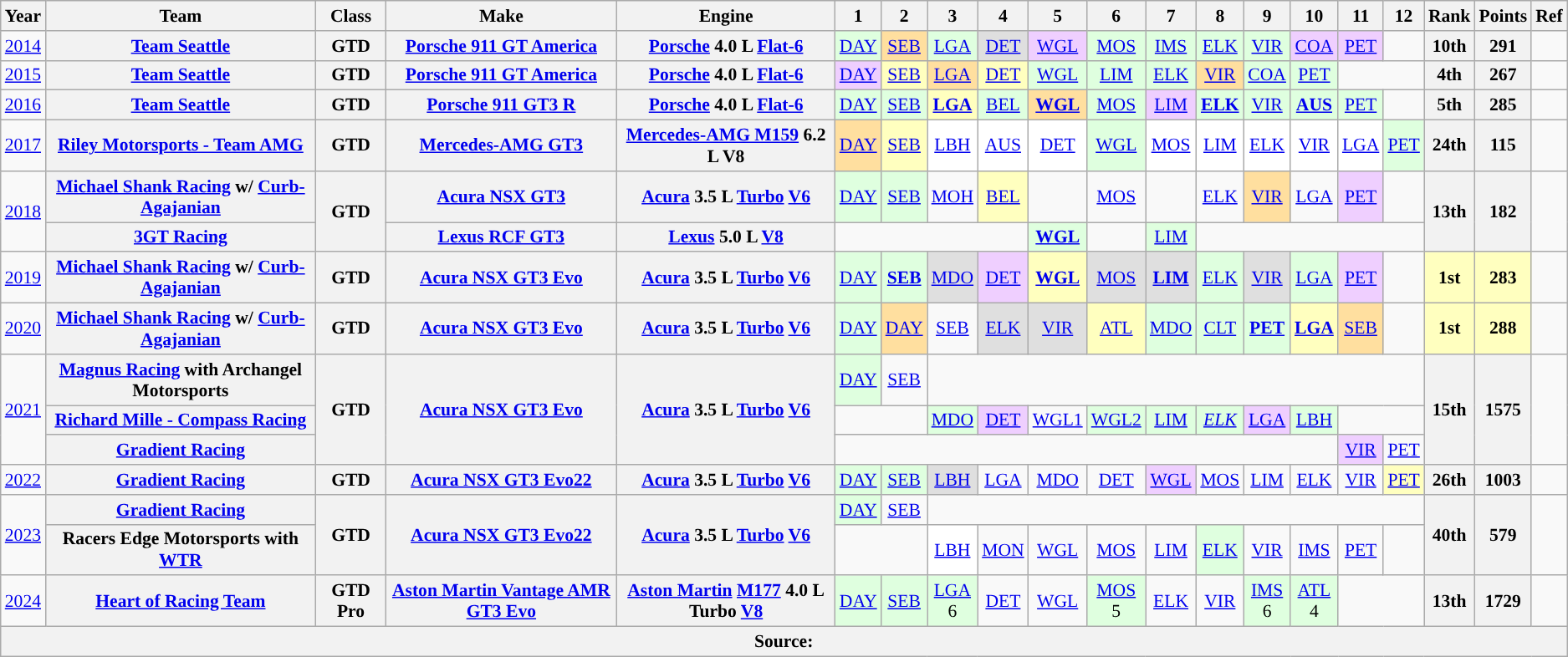<table class="wikitable" style="text-align:center; font-size:90%">
<tr>
<th>Year</th>
<th>Team</th>
<th>Class</th>
<th>Make</th>
<th>Engine</th>
<th>1</th>
<th>2</th>
<th>3</th>
<th>4</th>
<th>5</th>
<th>6</th>
<th>7</th>
<th>8</th>
<th>9</th>
<th>10</th>
<th>11</th>
<th>12</th>
<th>Rank</th>
<th>Points</th>
<th>Ref</th>
</tr>
<tr>
<td><a href='#'>2014</a></td>
<th><a href='#'>Team Seattle</a></th>
<th>GTD</th>
<th><a href='#'>Porsche 911 GT America</a></th>
<th><a href='#'>Porsche</a> 4.0 L <a href='#'>Flat-6</a></th>
<td style="background:#DFFFDF;"><a href='#'>DAY</a><br></td>
<td style="background:#FFDF9F;"><a href='#'>SEB</a><br></td>
<td style="background:#DFFFDF;"><a href='#'>LGA</a><br></td>
<td style="background:#DFDFDF;"><a href='#'>DET</a><br></td>
<td style="background:#EFCFFF;"><a href='#'>WGL</a><br></td>
<td style="background:#DFFFDF;"><a href='#'>MOS</a><br></td>
<td style="background:#DFFFDF;"><a href='#'>IMS</a><br></td>
<td style="background:#DFFFDF;"><a href='#'>ELK</a><br></td>
<td style="background:#DFFFDF;"><a href='#'>VIR</a><br></td>
<td style="background:#EFCFFF;"><a href='#'>COA</a><br></td>
<td style="background:#EFCFFF;"><a href='#'>PET</a><br></td>
<td></td>
<th>10th</th>
<th>291</th>
<td></td>
</tr>
<tr>
<td><a href='#'>2015</a></td>
<th><a href='#'>Team Seattle</a></th>
<th>GTD</th>
<th><a href='#'>Porsche 911 GT America</a></th>
<th><a href='#'>Porsche</a> 4.0 L <a href='#'>Flat-6</a></th>
<td style="background:#EFCFFF;"><a href='#'>DAY</a><br></td>
<td style="background:#FFFFBF;"><a href='#'>SEB</a><br></td>
<td style="background:#FFDF9F;"><a href='#'>LGA</a><br></td>
<td style="background:#FFFFBF;"><a href='#'>DET</a><br></td>
<td style="background:#DFFFDF;"><a href='#'>WGL</a><br></td>
<td style="background:#DFFFDF;"><a href='#'>LIM</a><br></td>
<td style="background:#DFFFDF;"><a href='#'>ELK</a><br></td>
<td style="background:#FFDF9F;"><a href='#'>VIR</a><br></td>
<td style="background:#DFFFDF;"><a href='#'>COA</a><br></td>
<td style="background:#DFFFDF;"><a href='#'>PET</a><br></td>
<td colspan="2"></td>
<th>4th</th>
<th>267</th>
<td></td>
</tr>
<tr>
<td><a href='#'>2016</a></td>
<th><a href='#'>Team Seattle</a></th>
<th>GTD</th>
<th><a href='#'>Porsche 911 GT3 R</a></th>
<th><a href='#'>Porsche</a> 4.0 L <a href='#'>Flat-6</a></th>
<td style="background:#DFFFDF;"><a href='#'>DAY</a><br></td>
<td style="background:#DFFFDF;"><a href='#'>SEB</a><br></td>
<td style="background:#FFFFBF;"><strong><a href='#'>LGA</a></strong><br></td>
<td style="background:#DFFFDF;"><a href='#'>BEL</a><br></td>
<td style="background:#FFDF9F;"><strong><a href='#'>WGL</a></strong><br></td>
<td style="background:#DFFFDF;"><a href='#'>MOS</a><br></td>
<td style="background:#EFCFFF;"><a href='#'>LIM</a><br></td>
<td style="background:#DFFFDF;"><strong><a href='#'>ELK</a></strong><br></td>
<td style="background:#DFFFDF;"><a href='#'>VIR</a><br></td>
<td style="background:#DFFFDF;"><strong><a href='#'>AUS</a></strong><br></td>
<td style="background:#DFFFDF;"><a href='#'>PET</a><br></td>
<td></td>
<th>5th</th>
<th>285</th>
<td></td>
</tr>
<tr>
<td><a href='#'>2017</a></td>
<th><a href='#'>Riley Motorsports - Team AMG</a></th>
<th>GTD</th>
<th><a href='#'>Mercedes-AMG GT3</a></th>
<th><a href='#'>Mercedes-AMG M159</a> 6.2 L V8</th>
<td style="background:#FFDF9F;"><a href='#'>DAY</a><br></td>
<td style="background:#FFFFBF;"><a href='#'>SEB</a><br></td>
<td style="background:#FFFFFF;"><a href='#'>LBH</a></td>
<td style="background:#FFFFFF;"><a href='#'>AUS</a></td>
<td style="background:#FFFFFF;"><a href='#'>DET</a></td>
<td style="background:#DFFFDF;"><a href='#'>WGL</a><br></td>
<td style="background:#FFFFFF;"><a href='#'>MOS</a></td>
<td style="background:#FFFFFF;"><a href='#'>LIM</a></td>
<td style="background:#FFFFFF;"><a href='#'>ELK</a></td>
<td style="background:#FFFFFF;"><a href='#'>VIR</a></td>
<td style="background:#FFFFFF;"><a href='#'>LGA</a></td>
<td style="background:#DFFFDF;"><a href='#'>PET</a><br></td>
<th>24th</th>
<th>115</th>
<td></td>
</tr>
<tr>
<td rowspan=2><a href='#'>2018</a></td>
<th><a href='#'>Michael Shank Racing</a> w/ <a href='#'>Curb-Agajanian</a></th>
<th rowspan=2>GTD</th>
<th><a href='#'>Acura NSX GT3</a></th>
<th><a href='#'>Acura</a> 3.5 L <a href='#'>Turbo</a> <a href='#'>V6</a></th>
<td style="background:#DFFFDF;"><a href='#'>DAY</a><br></td>
<td style="background:#DFFFDF;"><a href='#'>SEB</a><br></td>
<td><a href='#'>MOH</a></td>
<td style="background:#FFFFBF;"><a href='#'>BEL</a><br></td>
<td></td>
<td><a href='#'>MOS</a></td>
<td></td>
<td><a href='#'>ELK</a></td>
<td style="background:#FFDF9F;"><a href='#'>VIR</a><br></td>
<td><a href='#'>LGA</a></td>
<td style="background:#EFCFFF;"><a href='#'>PET</a><br></td>
<td></td>
<th rowspan=2>13th</th>
<th rowspan=2>182</th>
<td rowspan="2"></td>
</tr>
<tr>
<th><a href='#'>3GT Racing</a></th>
<th><a href='#'>Lexus RCF GT3</a></th>
<th><a href='#'>Lexus</a> 5.0 L <a href='#'>V8</a></th>
<td colspan="4"></td>
<td style="background:#DFFFDF;"><strong><a href='#'>WGL</a></strong><br></td>
<td></td>
<td style="background:#DFFFDF;"><a href='#'>LIM</a><br></td>
<td colspan="5"></td>
</tr>
<tr>
<td><a href='#'>2019</a></td>
<th><a href='#'>Michael Shank Racing</a> w/ <a href='#'>Curb-Agajanian</a></th>
<th>GTD</th>
<th><a href='#'>Acura NSX GT3 Evo</a></th>
<th><a href='#'>Acura</a> 3.5 L <a href='#'>Turbo</a> <a href='#'>V6</a></th>
<td style="background:#DFFFDF;"><a href='#'>DAY</a><br></td>
<td style="background:#DFFFDF;"><strong><a href='#'>SEB</a></strong><br></td>
<td style="background:#DFDFDF;"><a href='#'>MDO</a><br></td>
<td style="background:#EFCFFF;"><a href='#'>DET</a><br></td>
<td style="background:#FFFFBF;"><strong><a href='#'>WGL</a></strong><br></td>
<td style="background:#DFDFDF;"><a href='#'>MOS</a><br></td>
<td style="background:#DFDFDF;"><strong><a href='#'>LIM</a></strong><br></td>
<td style="background:#DFFFDF;"><a href='#'>ELK</a><br></td>
<td style="background:#DFDFDF;"><a href='#'>VIR</a><br></td>
<td style="background:#DFFFDF;"><a href='#'>LGA</a><br></td>
<td style="background:#EFCFFF;"><a href='#'>PET</a><br></td>
<td></td>
<th style="background:#FFFFBF;">1st</th>
<th style="background:#FFFFBF;">283</th>
<td></td>
</tr>
<tr>
<td><a href='#'>2020</a></td>
<th><a href='#'>Michael Shank Racing</a> w/ <a href='#'>Curb-Agajanian</a></th>
<th>GTD</th>
<th><a href='#'>Acura NSX GT3 Evo</a></th>
<th><a href='#'>Acura</a> 3.5 L <a href='#'>Turbo</a> <a href='#'>V6</a></th>
<td style="background:#DFFFDF;"><a href='#'>DAY</a><br></td>
<td style="background:#FFDF9F;"><a href='#'>DAY</a><br></td>
<td><a href='#'>SEB</a></td>
<td style="background:#DFDFDF;"><a href='#'>ELK</a><br></td>
<td style="background:#DFDFDF;"><a href='#'>VIR</a><br></td>
<td style="background:#FFFFBF;"><a href='#'>ATL</a><br></td>
<td style="background:#DFFFDF;"><a href='#'>MDO</a><br></td>
<td style="background:#DFFFDF;"><a href='#'>CLT</a><br></td>
<td style="background:#DFFFDF;"><strong><a href='#'>PET</a></strong><br></td>
<td style="background:#FFFFBF;"><strong><a href='#'>LGA</a></strong><br></td>
<td style="background:#FFDF9F;"><a href='#'>SEB</a><br></td>
<td></td>
<th style="background:#FFFFBF;">1st</th>
<th style="background:#FFFFBF;">288</th>
<td></td>
</tr>
<tr>
<td rowspan=3><a href='#'>2021</a></td>
<th><a href='#'>Magnus Racing</a> with Archangel Motorsports</th>
<th rowspan=3>GTD</th>
<th rowspan=3><a href='#'>Acura NSX GT3 Evo</a></th>
<th rowspan=3><a href='#'>Acura</a> 3.5 L <a href='#'>Turbo</a> <a href='#'>V6</a></th>
<td style="background:#DFFFDF;"><a href='#'>DAY</a><br></td>
<td><a href='#'>SEB</a></td>
<td colspan="10"></td>
<th rowspan=3>15th</th>
<th rowspan=3>1575</th>
<td rowspan="3"></td>
</tr>
<tr>
<th><a href='#'>Richard Mille - Compass Racing</a></th>
<td colspan="2"></td>
<td style="background:#DFFFDF;"><a href='#'>MDO</a><br></td>
<td style="background:#EFCFFF;"><a href='#'>DET</a><br></td>
<td><a href='#'>WGL1</a></td>
<td style="background:#DFFFDF;"><a href='#'>WGL2</a><br></td>
<td style="background:#DFFFDF;"><a href='#'>LIM</a><br></td>
<td style="background:#DFFFDF;"><em><a href='#'>ELK</a></em><br></td>
<td style="background:#EFCFFF;"><a href='#'>LGA</a><br></td>
<td style="background:#DFFFDF;"><a href='#'>LBH</a><br></td>
<td colspan="2"></td>
</tr>
<tr>
<th><a href='#'>Gradient Racing</a></th>
<td colspan="10"></td>
<td style="background:#EFCFFF;"><a href='#'>VIR</a><br></td>
<td><a href='#'>PET</a></td>
</tr>
<tr>
<td><a href='#'>2022</a></td>
<th><a href='#'>Gradient Racing</a></th>
<th>GTD</th>
<th><a href='#'>Acura NSX GT3 Evo22</a></th>
<th><a href='#'>Acura</a> 3.5 L <a href='#'>Turbo</a> <a href='#'>V6</a></th>
<td style="background:#DFFFDF;"><a href='#'>DAY</a><br></td>
<td style="background:#DFFFDF;"><a href='#'>SEB</a><br></td>
<td style="background:#DFDFDF;"><a href='#'>LBH</a><br></td>
<td><a href='#'>LGA</a></td>
<td><a href='#'>MDO</a></td>
<td><a href='#'>DET</a><br></td>
<td style="background:#EFCFFF;"><a href='#'>WGL</a><br></td>
<td style="background:"><a href='#'>MOS</a><br></td>
<td style="background:"><a href='#'>LIM</a><br></td>
<td style="background:"><a href='#'>ELK</a><br></td>
<td style="background:"><a href='#'>VIR</a><br></td>
<td style="background:#FFFFBF;"><a href='#'>PET</a><br></td>
<th>26th</th>
<th>1003</th>
<td></td>
</tr>
<tr>
<td rowspan=2><a href='#'>2023</a></td>
<th><a href='#'>Gradient Racing</a></th>
<th rowspan=2>GTD</th>
<th rowspan=2><a href='#'>Acura NSX GT3 Evo22</a></th>
<th rowspan=2><a href='#'>Acura</a> 3.5 L <a href='#'>Turbo</a> <a href='#'>V6</a></th>
<td style="background:#DFFFDF;"><a href='#'>DAY</a><br></td>
<td style="background:#;"><a href='#'>SEB</a><br></td>
<td colspan="10" style="background:#;"></td>
<th rowspan=2>40th</th>
<th rowspan=2>579</th>
<td rowspan="2"></td>
</tr>
<tr>
<th>Racers Edge Motorsports with <a href='#'>WTR</a></th>
<td colspan="2" style="background:#;”"></td>
<td style="background:#ffffff;”"><a href='#'>LBH</a><br></td>
<td style="background:#;”"><a href='#'>MON</a><br></td>
<td style="background:#;”"><a href='#'>WGL</a><br></td>
<td style="background:#;”"><a href='#'>MOS</a><br></td>
<td style="background:#;”"><a href='#'>LIM</a><br></td>
<td style="background:#DFFFDF;"><a href='#'>ELK</a><br></td>
<td style="background:#;”"><a href='#'>VIR</a><br></td>
<td style="background:#;”"><a href='#'>IMS</a><br></td>
<td style="background:#;”"><a href='#'>PET</a><br></td>
</tr>
<tr>
<td><a href='#'>2024</a></td>
<th><a href='#'>Heart of Racing Team</a></th>
<th>GTD Pro</th>
<th><a href='#'>Aston Martin Vantage AMR GT3 Evo</a></th>
<th><a href='#'>Aston Martin</a> <a href='#'>M177</a> 4.0 L Turbo <a href='#'>V8</a></th>
<td style="background:#dfffdf;”"><a href='#'>DAY</a><br></td>
<td style="background:#dfffdf;”"><a href='#'>SEB</a><br></td>
<td style="background:#dfffdf;”"><a href='#'>LGA</a><br>6</td>
<td><a href='#'>DET</a><br></td>
<td><a href='#'>WGL</a><br></td>
<td style="background:#dfffdf;”"><a href='#'>MOS</a><br>5</td>
<td><a href='#'>ELK</a><br></td>
<td><a href='#'>VIR</a><br></td>
<td style="background:#dfffdf;”"><a href='#'>IMS</a><br>6</td>
<td style="background:#dfffdf;”"><a href='#'>ATL</a><br>4</td>
<td colspan="2"></td>
<th>13th</th>
<th>1729</th>
<td></td>
</tr>
<tr>
<th colspan="20">Source:</th>
</tr>
</table>
